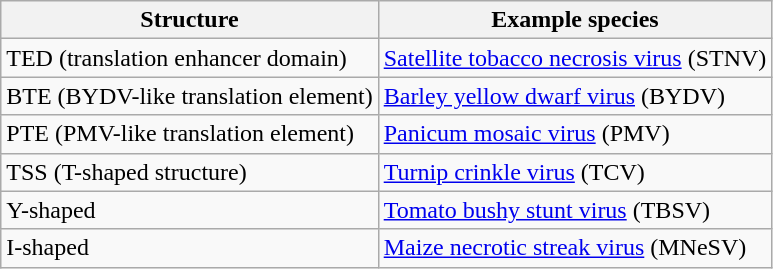<table class="wikitable">
<tr>
<th>Structure</th>
<th>Example species</th>
</tr>
<tr>
<td>TED (translation enhancer domain)</td>
<td><a href='#'>Satellite tobacco necrosis virus</a> (STNV)</td>
</tr>
<tr>
<td>BTE (BYDV-like translation element)</td>
<td><a href='#'>Barley yellow dwarf virus</a> (BYDV)</td>
</tr>
<tr>
<td>PTE (PMV-like translation element)</td>
<td><a href='#'>Panicum mosaic virus</a> (PMV)</td>
</tr>
<tr>
<td>TSS (T-shaped structure)</td>
<td><a href='#'>Turnip crinkle virus</a> (TCV)</td>
</tr>
<tr>
<td>Y-shaped</td>
<td><a href='#'>Tomato bushy stunt virus</a> (TBSV)</td>
</tr>
<tr>
<td>I-shaped</td>
<td><a href='#'>Maize necrotic streak virus</a> (MNeSV)</td>
</tr>
</table>
